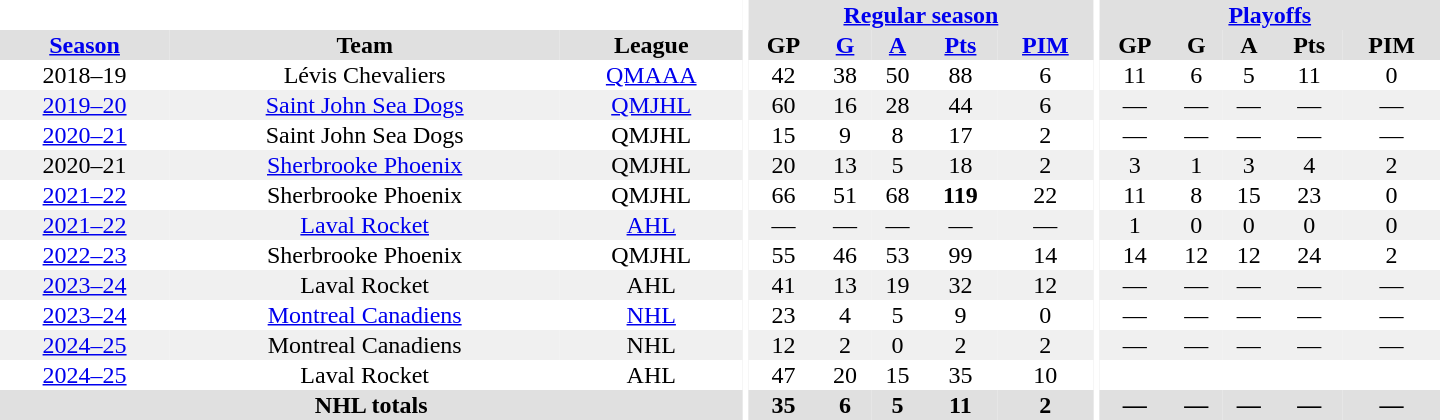<table border="0" cellpadding="1" cellspacing="0" style="text-align:center; width:60em;">
<tr bgcolor="#e0e0e0">
<th colspan="3" bgcolor="#ffffff"></th>
<th rowspan="99" bgcolor="#ffffff"></th>
<th colspan="5"><a href='#'>Regular season</a></th>
<th rowspan="99" bgcolor="#ffffff"></th>
<th colspan="5"><a href='#'>Playoffs</a></th>
</tr>
<tr bgcolor="#e0e0e0">
<th><a href='#'>Season</a></th>
<th>Team</th>
<th>League</th>
<th>GP</th>
<th><a href='#'>G</a></th>
<th><a href='#'>A</a></th>
<th><a href='#'>Pts</a></th>
<th><a href='#'>PIM</a></th>
<th>GP</th>
<th>G</th>
<th>A</th>
<th>Pts</th>
<th>PIM</th>
</tr>
<tr>
</tr>
<tr>
<td>2018–19</td>
<td>Lévis Chevaliers</td>
<td><a href='#'>QMAAA</a></td>
<td>42</td>
<td>38</td>
<td>50</td>
<td>88</td>
<td>6</td>
<td>11</td>
<td>6</td>
<td>5</td>
<td>11</td>
<td>0</td>
</tr>
<tr bgcolor="#f0f0f0">
<td><a href='#'>2019–20</a></td>
<td><a href='#'>Saint John Sea Dogs</a></td>
<td><a href='#'>QMJHL</a></td>
<td>60</td>
<td>16</td>
<td>28</td>
<td>44</td>
<td>6</td>
<td>—</td>
<td>—</td>
<td>—</td>
<td>—</td>
<td>—</td>
</tr>
<tr>
<td><a href='#'>2020–21</a></td>
<td>Saint John Sea Dogs</td>
<td>QMJHL</td>
<td>15</td>
<td>9</td>
<td>8</td>
<td>17</td>
<td>2</td>
<td>—</td>
<td>—</td>
<td>—</td>
<td>—</td>
<td>—</td>
</tr>
<tr bgcolor="#f0f0f0">
<td>2020–21</td>
<td><a href='#'>Sherbrooke Phoenix</a></td>
<td>QMJHL</td>
<td>20</td>
<td>13</td>
<td>5</td>
<td>18</td>
<td>2</td>
<td>3</td>
<td>1</td>
<td>3</td>
<td>4</td>
<td>2</td>
</tr>
<tr>
<td><a href='#'>2021–22</a></td>
<td>Sherbrooke Phoenix</td>
<td>QMJHL</td>
<td>66</td>
<td>51</td>
<td>68</td>
<td><strong>119</strong></td>
<td>22</td>
<td>11</td>
<td>8</td>
<td>15</td>
<td>23</td>
<td>0</td>
</tr>
<tr bgcolor="#f0f0f0">
<td><a href='#'>2021–22</a></td>
<td><a href='#'>Laval Rocket</a></td>
<td><a href='#'>AHL</a></td>
<td>—</td>
<td>—</td>
<td>—</td>
<td>—</td>
<td>—</td>
<td>1</td>
<td>0</td>
<td>0</td>
<td>0</td>
<td>0</td>
</tr>
<tr>
<td><a href='#'>2022–23</a></td>
<td>Sherbrooke Phoenix</td>
<td>QMJHL</td>
<td>55</td>
<td>46</td>
<td>53</td>
<td>99</td>
<td>14</td>
<td>14</td>
<td>12</td>
<td>12</td>
<td>24</td>
<td>2</td>
</tr>
<tr bgcolor="#f0f0f0">
<td><a href='#'>2023–24</a></td>
<td>Laval Rocket</td>
<td>AHL</td>
<td>41</td>
<td>13</td>
<td>19</td>
<td>32</td>
<td>12</td>
<td>—</td>
<td>—</td>
<td>—</td>
<td>—</td>
<td>—</td>
</tr>
<tr>
<td><a href='#'>2023–24</a></td>
<td><a href='#'>Montreal Canadiens</a></td>
<td><a href='#'>NHL</a></td>
<td>23</td>
<td>4</td>
<td>5</td>
<td>9</td>
<td>0</td>
<td>—</td>
<td>—</td>
<td>—</td>
<td>—</td>
<td>—</td>
</tr>
<tr bgcolor="#f0f0f0">
<td><a href='#'>2024–25</a></td>
<td>Montreal Canadiens</td>
<td>NHL</td>
<td>12</td>
<td>2</td>
<td>0</td>
<td>2</td>
<td>2</td>
<td>—</td>
<td>—</td>
<td>—</td>
<td>—</td>
<td>—</td>
</tr>
<tr>
<td><a href='#'>2024–25</a></td>
<td>Laval Rocket</td>
<td>AHL</td>
<td>47</td>
<td>20</td>
<td>15</td>
<td>35</td>
<td>10</td>
<td></td>
<td></td>
<td></td>
<td></td>
<td></td>
</tr>
<tr bgcolor="#e0e0e0">
<th colspan="3">NHL totals</th>
<th>35</th>
<th>6</th>
<th>5</th>
<th>11</th>
<th>2</th>
<th>—</th>
<th>—</th>
<th>—</th>
<th>—</th>
<th>—</th>
</tr>
</table>
